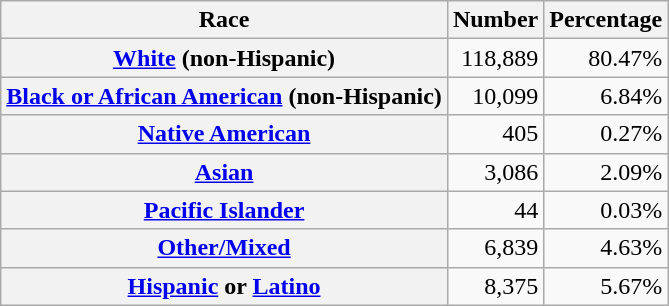<table class="wikitable" style="text-align:right">
<tr>
<th scope="col">Race</th>
<th scope="col">Number</th>
<th scope="col">Percentage</th>
</tr>
<tr>
<th scope="row"><a href='#'>White</a> (non-Hispanic)</th>
<td>118,889</td>
<td>80.47%</td>
</tr>
<tr>
<th scope="row"><a href='#'>Black or African American</a> (non-Hispanic)</th>
<td>10,099</td>
<td>6.84%</td>
</tr>
<tr>
<th scope="row"><a href='#'>Native American</a></th>
<td>405</td>
<td>0.27%</td>
</tr>
<tr>
<th scope="row"><a href='#'>Asian</a></th>
<td>3,086</td>
<td>2.09%</td>
</tr>
<tr>
<th scope="row"><a href='#'>Pacific Islander</a></th>
<td>44</td>
<td>0.03%</td>
</tr>
<tr>
<th scope="row"><a href='#'>Other/Mixed</a></th>
<td>6,839</td>
<td>4.63%</td>
</tr>
<tr>
<th scope="row"><a href='#'>Hispanic</a> or <a href='#'>Latino</a></th>
<td>8,375</td>
<td>5.67%</td>
</tr>
</table>
